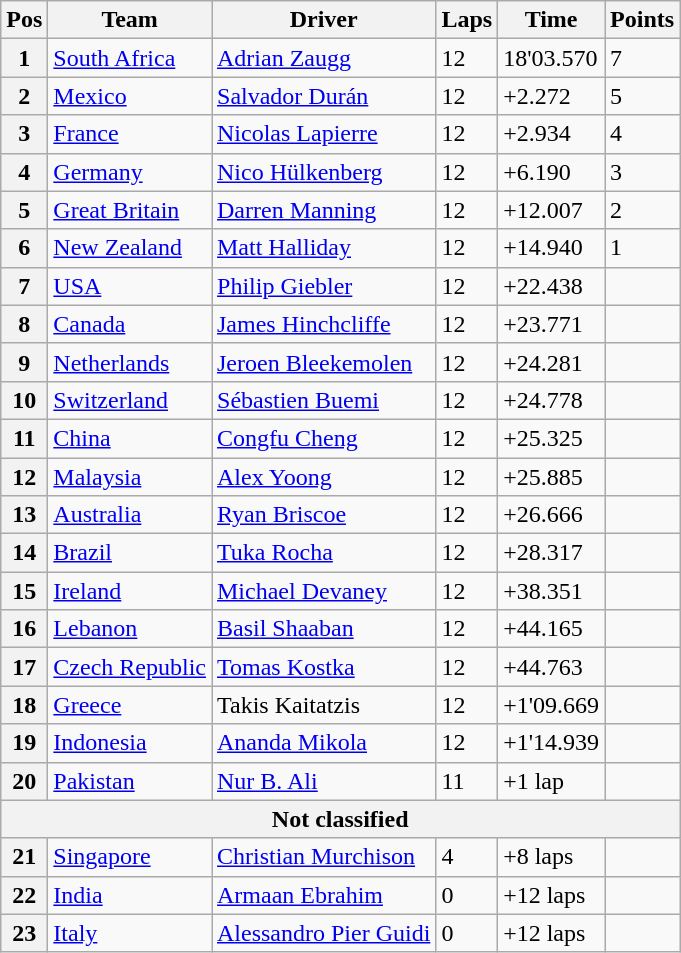<table class="wikitable">
<tr>
<th>Pos</th>
<th>Team</th>
<th>Driver</th>
<th>Laps</th>
<th>Time</th>
<th>Points</th>
</tr>
<tr>
<th>1</th>
<td> <a href='#'>South Africa</a></td>
<td><a href='#'>Adrian Zaugg</a></td>
<td>12</td>
<td>18'03.570</td>
<td>7</td>
</tr>
<tr>
<th>2</th>
<td> <a href='#'>Mexico</a></td>
<td><a href='#'>Salvador Durán</a></td>
<td>12</td>
<td>+2.272</td>
<td>5</td>
</tr>
<tr>
<th>3</th>
<td> <a href='#'>France</a></td>
<td><a href='#'>Nicolas Lapierre</a></td>
<td>12</td>
<td>+2.934</td>
<td>4</td>
</tr>
<tr>
<th>4</th>
<td> <a href='#'>Germany</a></td>
<td><a href='#'>Nico Hülkenberg</a></td>
<td>12</td>
<td>+6.190</td>
<td>3</td>
</tr>
<tr>
<th>5</th>
<td> <a href='#'>Great Britain</a></td>
<td><a href='#'>Darren Manning</a></td>
<td>12</td>
<td>+12.007</td>
<td>2</td>
</tr>
<tr>
<th>6</th>
<td> <a href='#'>New Zealand</a></td>
<td><a href='#'>Matt Halliday</a></td>
<td>12</td>
<td>+14.940</td>
<td>1</td>
</tr>
<tr>
<th>7</th>
<td> <a href='#'>USA</a></td>
<td><a href='#'>Philip Giebler</a></td>
<td>12</td>
<td>+22.438</td>
<td></td>
</tr>
<tr>
<th>8</th>
<td> <a href='#'>Canada</a></td>
<td><a href='#'>James Hinchcliffe</a></td>
<td>12</td>
<td>+23.771</td>
<td></td>
</tr>
<tr>
<th>9</th>
<td> <a href='#'>Netherlands</a></td>
<td><a href='#'>Jeroen Bleekemolen</a></td>
<td>12</td>
<td>+24.281</td>
<td></td>
</tr>
<tr>
<th>10</th>
<td> <a href='#'>Switzerland</a></td>
<td><a href='#'>Sébastien Buemi</a></td>
<td>12</td>
<td>+24.778</td>
<td></td>
</tr>
<tr>
<th>11</th>
<td> <a href='#'>China</a></td>
<td><a href='#'>Congfu Cheng</a></td>
<td>12</td>
<td>+25.325</td>
<td></td>
</tr>
<tr>
<th>12</th>
<td> <a href='#'>Malaysia</a></td>
<td><a href='#'>Alex Yoong</a></td>
<td>12</td>
<td>+25.885</td>
<td></td>
</tr>
<tr>
<th>13</th>
<td> <a href='#'>Australia</a></td>
<td><a href='#'>Ryan Briscoe</a></td>
<td>12</td>
<td>+26.666</td>
<td></td>
</tr>
<tr>
<th>14</th>
<td> <a href='#'>Brazil</a></td>
<td><a href='#'>Tuka Rocha</a></td>
<td>12</td>
<td>+28.317</td>
<td></td>
</tr>
<tr>
<th>15</th>
<td> <a href='#'>Ireland</a></td>
<td><a href='#'>Michael Devaney</a></td>
<td>12</td>
<td>+38.351</td>
<td></td>
</tr>
<tr>
<th>16</th>
<td> <a href='#'>Lebanon</a></td>
<td><a href='#'>Basil Shaaban</a></td>
<td>12</td>
<td>+44.165</td>
<td></td>
</tr>
<tr>
<th>17</th>
<td> <a href='#'>Czech Republic</a></td>
<td><a href='#'>Tomas Kostka</a></td>
<td>12</td>
<td>+44.763</td>
<td></td>
</tr>
<tr>
<th>18</th>
<td> <a href='#'>Greece</a></td>
<td>Takis Kaitatzis</td>
<td>12</td>
<td>+1'09.669</td>
<td></td>
</tr>
<tr>
<th>19</th>
<td> <a href='#'>Indonesia</a></td>
<td><a href='#'>Ananda Mikola</a></td>
<td>12</td>
<td>+1'14.939</td>
<td></td>
</tr>
<tr>
<th>20</th>
<td> <a href='#'>Pakistan</a></td>
<td><a href='#'>Nur B. Ali</a></td>
<td>11</td>
<td>+1 lap</td>
<td></td>
</tr>
<tr>
<th colspan=7>Not classified</th>
</tr>
<tr>
<th>21</th>
<td> <a href='#'>Singapore</a></td>
<td><a href='#'>Christian Murchison</a></td>
<td>4</td>
<td>+8 laps</td>
<td></td>
</tr>
<tr>
<th>22</th>
<td> <a href='#'>India</a></td>
<td><a href='#'>Armaan Ebrahim</a></td>
<td>0</td>
<td>+12 laps</td>
<td></td>
</tr>
<tr>
<th>23</th>
<td> <a href='#'>Italy</a></td>
<td><a href='#'>Alessandro Pier Guidi</a></td>
<td>0</td>
<td>+12 laps</td>
<td></td>
</tr>
</table>
